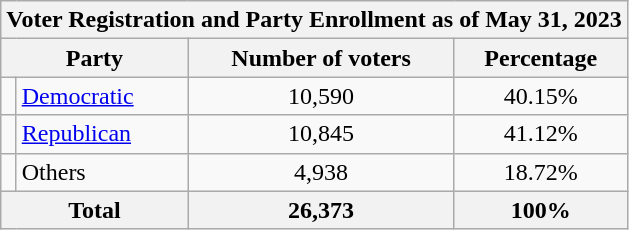<table class=wikitable>
<tr>
<th colspan = 6>Voter Registration and Party Enrollment as of May 31, 2023</th>
</tr>
<tr>
<th colspan = 2>Party</th>
<th>Number of voters</th>
<th>Percentage</th>
</tr>
<tr>
<td></td>
<td><a href='#'>Democratic</a></td>
<td align = center>10,590</td>
<td align = center>40.15%</td>
</tr>
<tr>
<td></td>
<td><a href='#'>Republican</a></td>
<td align = center>10,845</td>
<td align = center>41.12%</td>
</tr>
<tr>
<td></td>
<td>Others</td>
<td align = center>4,938</td>
<td align = center>18.72%</td>
</tr>
<tr>
<th colspan = 2>Total</th>
<th align = center>26,373</th>
<th align = center>100%</th>
</tr>
</table>
